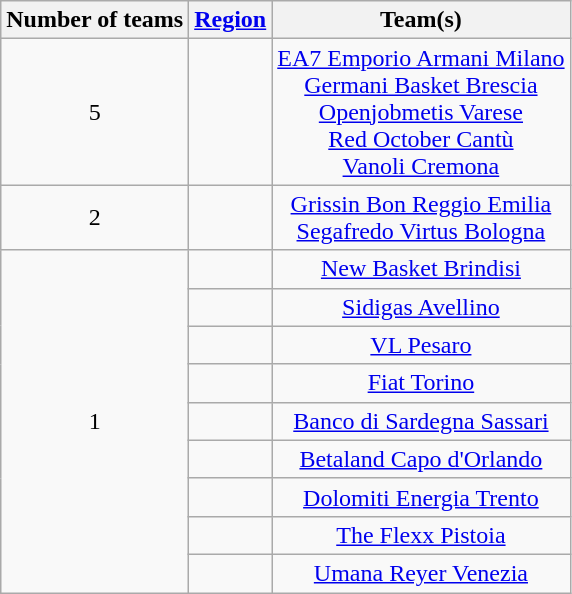<table class="wikitable" style="text-align:center">
<tr>
<th>Number of teams</th>
<th><a href='#'>Region</a></th>
<th>Team(s)</th>
</tr>
<tr>
<td rowspan="1">5</td>
<td align="left"></td>
<td><a href='#'>EA7 Emporio Armani Milano</a><br><a href='#'>Germani Basket Brescia</a><br><a href='#'>Openjobmetis Varese</a><br><a href='#'>Red October Cantù</a><br><a href='#'>Vanoli Cremona</a></td>
</tr>
<tr>
<td rowspan="1">2</td>
<td align="left"></td>
<td><a href='#'>Grissin Bon Reggio Emilia</a><br><a href='#'>Segafredo Virtus Bologna</a> </td>
</tr>
<tr>
<td rowspan="9">1</td>
<td align="left"></td>
<td><a href='#'>New Basket Brindisi</a></td>
</tr>
<tr>
<td align="left"></td>
<td><a href='#'>Sidigas Avellino</a></td>
</tr>
<tr>
<td align="left"></td>
<td><a href='#'>VL Pesaro</a></td>
</tr>
<tr>
<td align="left"></td>
<td><a href='#'>Fiat Torino</a></td>
</tr>
<tr>
<td align="left"></td>
<td><a href='#'>Banco di Sardegna Sassari</a></td>
</tr>
<tr>
<td align="left"></td>
<td><a href='#'>Betaland Capo d'Orlando</a></td>
</tr>
<tr>
<td align="left"></td>
<td><a href='#'>Dolomiti Energia Trento</a></td>
</tr>
<tr>
<td align="left"></td>
<td><a href='#'>The Flexx Pistoia</a></td>
</tr>
<tr>
<td align="left"></td>
<td><a href='#'>Umana Reyer Venezia</a> </td>
</tr>
</table>
